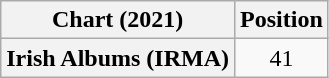<table class="wikitable sortable plainrowheaders" style="text-align:center">
<tr>
<th scope="col">Chart (2021)</th>
<th scope="col">Position</th>
</tr>
<tr>
<th scope="row">Irish Albums (IRMA)</th>
<td>41</td>
</tr>
</table>
